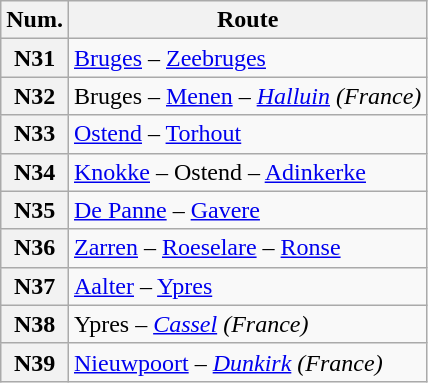<table class="wikitable alternance">
<tr>
<th><abbr>Num.</abbr></th>
<th>Route</th>
</tr>
<tr>
<th>N31</th>
<td><a href='#'>Bruges</a> – <a href='#'>Zeebruges</a></td>
</tr>
<tr>
<th>N32</th>
<td>Bruges – <a href='#'>Menen</a> – <em><a href='#'>Halluin</a> (France)</em></td>
</tr>
<tr>
<th>N33</th>
<td><a href='#'>Ostend</a> – <a href='#'>Torhout</a></td>
</tr>
<tr>
<th>N34</th>
<td><a href='#'>Knokke</a> – Ostend – <a href='#'>Adinkerke</a></td>
</tr>
<tr>
<th>N35</th>
<td><a href='#'>De Panne</a> – <a href='#'>Gavere</a></td>
</tr>
<tr>
<th>N36</th>
<td><a href='#'>Zarren</a> – <a href='#'>Roeselare</a> – <a href='#'>Ronse</a></td>
</tr>
<tr>
<th>N37</th>
<td><a href='#'>Aalter</a> – <a href='#'>Ypres</a></td>
</tr>
<tr>
<th>N38</th>
<td>Ypres – <em><a href='#'>Cassel</a> (France)</em></td>
</tr>
<tr>
<th>N39</th>
<td><a href='#'>Nieuwpoort</a> – <em><a href='#'>Dunkirk</a> (France)</em></td>
</tr>
</table>
